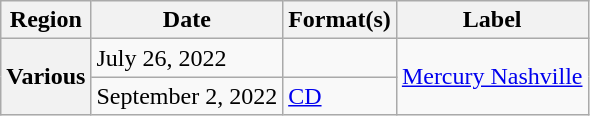<table class="wikitable plainrowheaders">
<tr>
<th scope="col">Region</th>
<th scope="col">Date</th>
<th scope="col">Format(s)</th>
<th scope="col">Label</th>
</tr>
<tr>
<th scope="row" rowspan="2">Various</th>
<td>July 26, 2022</td>
<td></td>
<td rowspan="2"><a href='#'>Mercury Nashville</a></td>
</tr>
<tr>
<td>September 2, 2022</td>
<td><a href='#'>CD</a></td>
</tr>
</table>
